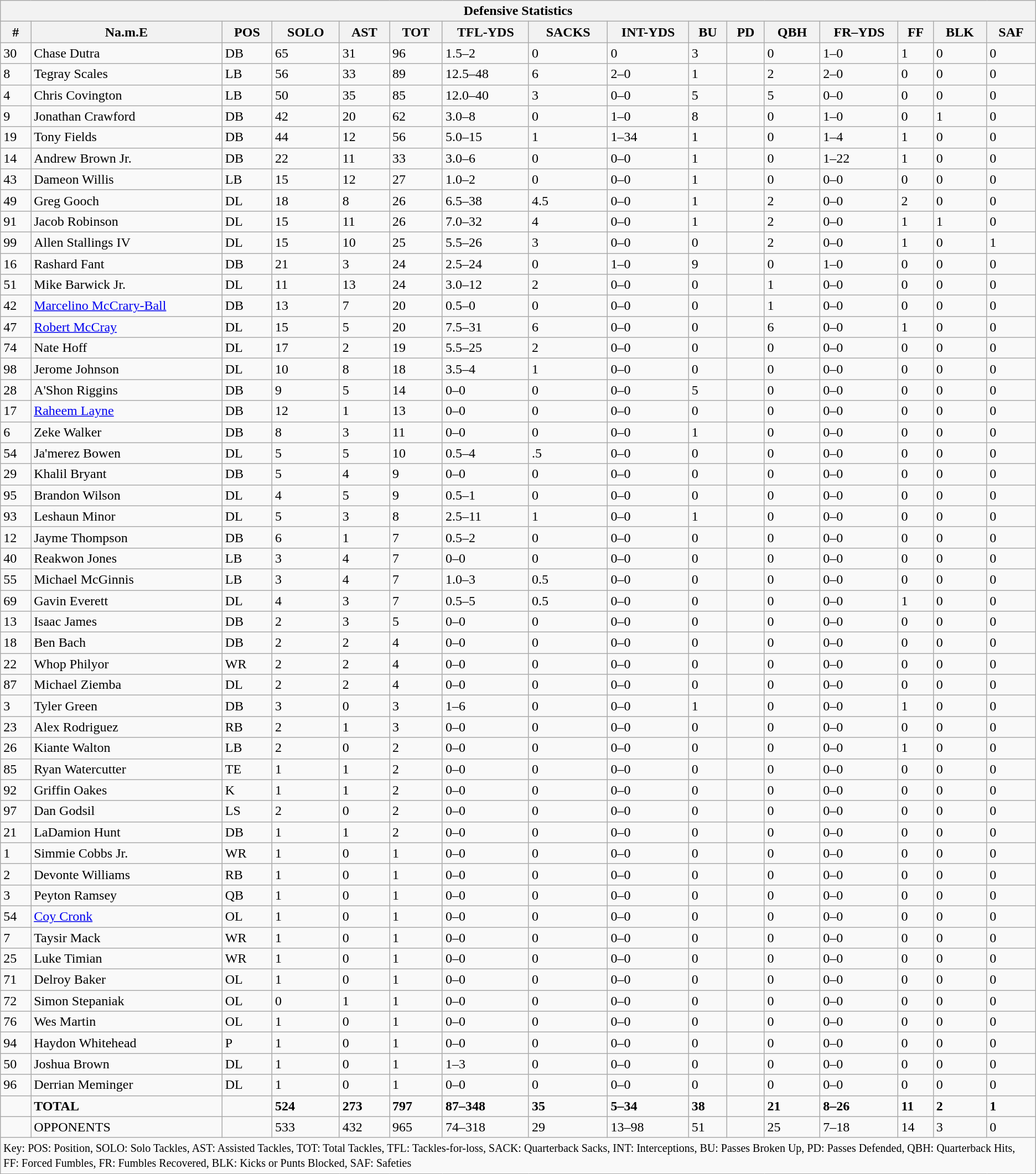<table class="wikitable sortable collapsible collapsed">
<tr>
<th colspan="16">Defensive Statistics</th>
</tr>
<tr>
<th>#</th>
<th>Na.m.E</th>
<th>POS</th>
<th>SOLO</th>
<th>AST</th>
<th>TOT</th>
<th>TFL-YDS</th>
<th>SACKS</th>
<th>INT-YDS</th>
<th>BU</th>
<th>PD</th>
<th>QBH</th>
<th>FR–YDS</th>
<th>FF</th>
<th>BLK</th>
<th>SAF</th>
</tr>
<tr>
<td>30</td>
<td>Chase Dutra</td>
<td>DB</td>
<td>65</td>
<td>31</td>
<td>96</td>
<td>1.5–2</td>
<td>0</td>
<td>0</td>
<td>3</td>
<td></td>
<td>0</td>
<td>1–0</td>
<td>1</td>
<td>0</td>
<td>0</td>
</tr>
<tr>
<td>8</td>
<td>Tegray Scales</td>
<td>LB</td>
<td>56</td>
<td>33</td>
<td>89</td>
<td>12.5–48</td>
<td>6</td>
<td>2–0</td>
<td>1</td>
<td></td>
<td>2</td>
<td>2–0</td>
<td>0</td>
<td>0</td>
<td>0</td>
</tr>
<tr>
<td>4</td>
<td>Chris Covington</td>
<td>LB</td>
<td>50</td>
<td>35</td>
<td>85</td>
<td>12.0–40</td>
<td>3</td>
<td>0–0</td>
<td>5</td>
<td></td>
<td>5</td>
<td>0–0</td>
<td>0</td>
<td>0</td>
<td>0</td>
</tr>
<tr>
<td>9</td>
<td>Jonathan Crawford</td>
<td>DB</td>
<td>42</td>
<td>20</td>
<td>62</td>
<td>3.0–8</td>
<td>0</td>
<td>1–0</td>
<td>8</td>
<td></td>
<td>0</td>
<td>1–0</td>
<td>0</td>
<td>1</td>
<td>0</td>
</tr>
<tr>
<td>19</td>
<td>Tony Fields</td>
<td>DB</td>
<td>44</td>
<td>12</td>
<td>56</td>
<td>5.0–15</td>
<td>1</td>
<td>1–34</td>
<td>1</td>
<td></td>
<td>0</td>
<td>1–4</td>
<td>1</td>
<td>0</td>
<td>0</td>
</tr>
<tr>
<td>14</td>
<td>Andrew Brown Jr.</td>
<td>DB</td>
<td>22</td>
<td>11</td>
<td>33</td>
<td>3.0–6</td>
<td>0</td>
<td>0–0</td>
<td>1</td>
<td></td>
<td>0</td>
<td>1–22</td>
<td>1</td>
<td>0</td>
<td>0</td>
</tr>
<tr>
<td>43</td>
<td>Dameon Willis</td>
<td>LB</td>
<td>15</td>
<td>12</td>
<td>27</td>
<td>1.0–2</td>
<td>0</td>
<td>0–0</td>
<td>1</td>
<td></td>
<td>0</td>
<td>0–0</td>
<td>0</td>
<td>0</td>
<td>0</td>
</tr>
<tr>
<td>49</td>
<td>Greg Gooch</td>
<td>DL</td>
<td>18</td>
<td>8</td>
<td>26</td>
<td>6.5–38</td>
<td>4.5</td>
<td>0–0</td>
<td>1</td>
<td></td>
<td>2</td>
<td>0–0</td>
<td>2</td>
<td>0</td>
<td>0</td>
</tr>
<tr>
<td>91</td>
<td>Jacob Robinson</td>
<td>DL</td>
<td>15</td>
<td>11</td>
<td>26</td>
<td>7.0–32</td>
<td>4</td>
<td>0–0</td>
<td>1</td>
<td></td>
<td>2</td>
<td>0–0</td>
<td>1</td>
<td>1</td>
<td>0</td>
</tr>
<tr>
<td>99</td>
<td>Allen Stallings IV</td>
<td>DL</td>
<td>15</td>
<td>10</td>
<td>25</td>
<td>5.5–26</td>
<td>3</td>
<td>0–0</td>
<td>0</td>
<td></td>
<td>2</td>
<td>0–0</td>
<td>1</td>
<td>0</td>
<td>1</td>
</tr>
<tr>
<td>16</td>
<td>Rashard Fant</td>
<td>DB</td>
<td>21</td>
<td>3</td>
<td>24</td>
<td>2.5–24</td>
<td>0</td>
<td>1–0</td>
<td>9</td>
<td></td>
<td>0</td>
<td>1–0</td>
<td>0</td>
<td>0</td>
<td>0</td>
</tr>
<tr>
<td>51</td>
<td>Mike Barwick Jr.</td>
<td>DL</td>
<td>11</td>
<td>13</td>
<td>24</td>
<td>3.0–12</td>
<td>2</td>
<td>0–0</td>
<td>0</td>
<td></td>
<td>1</td>
<td>0–0</td>
<td>0</td>
<td>0</td>
<td>0</td>
</tr>
<tr>
<td>42</td>
<td><a href='#'>Marcelino McCrary-Ball</a></td>
<td>DB</td>
<td>13</td>
<td>7</td>
<td>20</td>
<td>0.5–0</td>
<td>0</td>
<td>0–0</td>
<td>0</td>
<td></td>
<td>1</td>
<td>0–0</td>
<td>0</td>
<td>0</td>
<td>0</td>
</tr>
<tr>
<td>47</td>
<td><a href='#'>Robert McCray</a></td>
<td>DL</td>
<td>15</td>
<td>5</td>
<td>20</td>
<td>7.5–31</td>
<td>6</td>
<td>0–0</td>
<td>0</td>
<td></td>
<td>6</td>
<td>0–0</td>
<td>1</td>
<td>0</td>
<td>0</td>
</tr>
<tr>
<td>74</td>
<td>Nate Hoff</td>
<td>DL</td>
<td>17</td>
<td>2</td>
<td>19</td>
<td>5.5–25</td>
<td>2</td>
<td>0–0</td>
<td>0</td>
<td></td>
<td>0</td>
<td>0–0</td>
<td>0</td>
<td>0</td>
<td>0</td>
</tr>
<tr>
<td>98</td>
<td>Jerome Johnson</td>
<td>DL</td>
<td>10</td>
<td>8</td>
<td>18</td>
<td>3.5–4</td>
<td>1</td>
<td>0–0</td>
<td>0</td>
<td></td>
<td>0</td>
<td>0–0</td>
<td>0</td>
<td>0</td>
<td>0</td>
</tr>
<tr>
<td>28</td>
<td>A'Shon Riggins</td>
<td>DB</td>
<td>9</td>
<td>5</td>
<td>14</td>
<td>0–0</td>
<td>0</td>
<td>0–0</td>
<td>5</td>
<td></td>
<td>0</td>
<td>0–0</td>
<td>0</td>
<td>0</td>
<td>0</td>
</tr>
<tr>
<td>17</td>
<td><a href='#'>Raheem Layne</a></td>
<td>DB</td>
<td>12</td>
<td>1</td>
<td>13</td>
<td>0–0</td>
<td>0</td>
<td>0–0</td>
<td>0</td>
<td></td>
<td>0</td>
<td>0–0</td>
<td>0</td>
<td>0</td>
<td>0</td>
</tr>
<tr>
<td>6</td>
<td>Zeke Walker</td>
<td>DB</td>
<td>8</td>
<td>3</td>
<td>11</td>
<td>0–0</td>
<td>0</td>
<td>0–0</td>
<td>1</td>
<td></td>
<td>0</td>
<td>0–0</td>
<td>0</td>
<td>0</td>
<td>0</td>
</tr>
<tr>
<td>54</td>
<td>Ja'merez Bowen</td>
<td>DL</td>
<td>5</td>
<td>5</td>
<td>10</td>
<td>0.5–4</td>
<td>.5</td>
<td>0–0</td>
<td>0</td>
<td></td>
<td>0</td>
<td>0–0</td>
<td>0</td>
<td>0</td>
<td>0</td>
</tr>
<tr>
<td>29</td>
<td>Khalil Bryant</td>
<td>DB</td>
<td>5</td>
<td>4</td>
<td>9</td>
<td>0–0</td>
<td>0</td>
<td>0–0</td>
<td>0</td>
<td></td>
<td>0</td>
<td>0–0</td>
<td>0</td>
<td>0</td>
<td>0</td>
</tr>
<tr>
<td>95</td>
<td>Brandon Wilson</td>
<td>DL</td>
<td>4</td>
<td>5</td>
<td>9</td>
<td>0.5–1</td>
<td>0</td>
<td>0–0</td>
<td>0</td>
<td></td>
<td>0</td>
<td>0–0</td>
<td>0</td>
<td>0</td>
<td>0</td>
</tr>
<tr>
<td>93</td>
<td>Leshaun Minor</td>
<td>DL</td>
<td>5</td>
<td>3</td>
<td>8</td>
<td>2.5–11</td>
<td>1</td>
<td>0–0</td>
<td>1</td>
<td></td>
<td>0</td>
<td>0–0</td>
<td>0</td>
<td>0</td>
<td>0</td>
</tr>
<tr>
<td>12</td>
<td>Jayme Thompson</td>
<td>DB</td>
<td>6</td>
<td>1</td>
<td>7</td>
<td>0.5–2</td>
<td>0</td>
<td>0–0</td>
<td>0</td>
<td></td>
<td>0</td>
<td>0–0</td>
<td>0</td>
<td>0</td>
<td>0</td>
</tr>
<tr>
<td>40</td>
<td>Reakwon Jones</td>
<td>LB</td>
<td>3</td>
<td>4</td>
<td>7</td>
<td>0–0</td>
<td>0</td>
<td>0–0</td>
<td>0</td>
<td></td>
<td>0</td>
<td>0–0</td>
<td>0</td>
<td>0</td>
<td>0</td>
</tr>
<tr>
<td>55</td>
<td>Michael McGinnis</td>
<td>LB</td>
<td>3</td>
<td>4</td>
<td>7</td>
<td>1.0–3</td>
<td>0.5</td>
<td>0–0</td>
<td>0</td>
<td></td>
<td>0</td>
<td>0–0</td>
<td>0</td>
<td>0</td>
<td>0</td>
</tr>
<tr>
<td>69</td>
<td>Gavin Everett</td>
<td>DL</td>
<td>4</td>
<td>3</td>
<td>7</td>
<td>0.5–5</td>
<td>0.5</td>
<td>0–0</td>
<td>0</td>
<td></td>
<td>0</td>
<td>0–0</td>
<td>1</td>
<td>0</td>
<td>0</td>
</tr>
<tr>
<td>13</td>
<td>Isaac James</td>
<td>DB</td>
<td>2</td>
<td>3</td>
<td>5</td>
<td>0–0</td>
<td>0</td>
<td>0–0</td>
<td>0</td>
<td></td>
<td>0</td>
<td>0–0</td>
<td>0</td>
<td>0</td>
<td>0</td>
</tr>
<tr>
<td>18</td>
<td>Ben Bach</td>
<td>DB</td>
<td>2</td>
<td>2</td>
<td>4</td>
<td>0–0</td>
<td>0</td>
<td>0–0</td>
<td>0</td>
<td></td>
<td>0</td>
<td>0–0</td>
<td>0</td>
<td>0</td>
<td>0</td>
</tr>
<tr>
<td>22</td>
<td>Whop Philyor</td>
<td>WR</td>
<td>2</td>
<td>2</td>
<td>4</td>
<td>0–0</td>
<td>0</td>
<td>0–0</td>
<td>0</td>
<td></td>
<td>0</td>
<td>0–0</td>
<td>0</td>
<td>0</td>
<td>0</td>
</tr>
<tr>
<td>87</td>
<td>Michael Ziemba</td>
<td>DL</td>
<td>2</td>
<td>2</td>
<td>4</td>
<td>0–0</td>
<td>0</td>
<td>0–0</td>
<td>0</td>
<td></td>
<td>0</td>
<td>0–0</td>
<td>0</td>
<td>0</td>
<td>0</td>
</tr>
<tr>
<td>3</td>
<td>Tyler Green</td>
<td>DB</td>
<td>3</td>
<td>0</td>
<td>3</td>
<td>1–6</td>
<td>0</td>
<td>0–0</td>
<td>1</td>
<td></td>
<td>0</td>
<td>0–0</td>
<td>1</td>
<td>0</td>
<td>0</td>
</tr>
<tr>
<td>23</td>
<td>Alex Rodriguez</td>
<td>RB</td>
<td>2</td>
<td>1</td>
<td>3</td>
<td>0–0</td>
<td>0</td>
<td>0–0</td>
<td>0</td>
<td></td>
<td>0</td>
<td>0–0</td>
<td>0</td>
<td>0</td>
<td>0</td>
</tr>
<tr>
<td>26</td>
<td>Kiante Walton</td>
<td>LB</td>
<td>2</td>
<td>0</td>
<td>2</td>
<td>0–0</td>
<td>0</td>
<td>0–0</td>
<td>0</td>
<td></td>
<td>0</td>
<td>0–0</td>
<td>1</td>
<td>0</td>
<td>0</td>
</tr>
<tr>
<td>85</td>
<td>Ryan Watercutter</td>
<td>TE</td>
<td>1</td>
<td>1</td>
<td>2</td>
<td>0–0</td>
<td>0</td>
<td>0–0</td>
<td>0</td>
<td></td>
<td>0</td>
<td>0–0</td>
<td>0</td>
<td>0</td>
<td>0</td>
</tr>
<tr>
<td>92</td>
<td>Griffin Oakes</td>
<td>K</td>
<td>1</td>
<td>1</td>
<td>2</td>
<td>0–0</td>
<td>0</td>
<td>0–0</td>
<td>0</td>
<td></td>
<td>0</td>
<td>0–0</td>
<td>0</td>
<td>0</td>
<td>0</td>
</tr>
<tr>
<td>97</td>
<td>Dan Godsil</td>
<td>LS</td>
<td>2</td>
<td>0</td>
<td>2</td>
<td>0–0</td>
<td>0</td>
<td>0–0</td>
<td>0</td>
<td></td>
<td>0</td>
<td>0–0</td>
<td>0</td>
<td>0</td>
<td>0</td>
</tr>
<tr>
<td>21</td>
<td>LaDamion Hunt</td>
<td>DB</td>
<td>1</td>
<td>1</td>
<td>2</td>
<td>0–0</td>
<td>0</td>
<td>0–0</td>
<td>0</td>
<td></td>
<td>0</td>
<td>0–0</td>
<td>0</td>
<td>0</td>
<td>0</td>
</tr>
<tr>
<td>1</td>
<td>Simmie Cobbs Jr.</td>
<td>WR</td>
<td>1</td>
<td>0</td>
<td>1</td>
<td>0–0</td>
<td>0</td>
<td>0–0</td>
<td>0</td>
<td></td>
<td>0</td>
<td>0–0</td>
<td>0</td>
<td>0</td>
<td>0</td>
</tr>
<tr>
<td>2</td>
<td>Devonte Williams</td>
<td>RB</td>
<td>1</td>
<td>0</td>
<td>1</td>
<td>0–0</td>
<td>0</td>
<td>0–0</td>
<td>0</td>
<td></td>
<td>0</td>
<td>0–0</td>
<td>0</td>
<td>0</td>
<td>0</td>
</tr>
<tr>
<td>3</td>
<td>Peyton Ramsey</td>
<td>QB</td>
<td>1</td>
<td>0</td>
<td>1</td>
<td>0–0</td>
<td>0</td>
<td>0–0</td>
<td>0</td>
<td></td>
<td>0</td>
<td>0–0</td>
<td>0</td>
<td>0</td>
<td>0</td>
</tr>
<tr>
<td>54</td>
<td><a href='#'>Coy Cronk</a></td>
<td>OL</td>
<td>1</td>
<td>0</td>
<td>1</td>
<td>0–0</td>
<td>0</td>
<td>0–0</td>
<td>0</td>
<td></td>
<td>0</td>
<td>0–0</td>
<td>0</td>
<td>0</td>
<td>0</td>
</tr>
<tr>
<td>7</td>
<td>Taysir Mack</td>
<td>WR</td>
<td>1</td>
<td>0</td>
<td>1</td>
<td>0–0</td>
<td>0</td>
<td>0–0</td>
<td>0</td>
<td></td>
<td>0</td>
<td>0–0</td>
<td>0</td>
<td>0</td>
<td>0</td>
</tr>
<tr>
<td>25</td>
<td>Luke Timian</td>
<td>WR</td>
<td>1</td>
<td>0</td>
<td>1</td>
<td>0–0</td>
<td>0</td>
<td>0–0</td>
<td>0</td>
<td></td>
<td>0</td>
<td>0–0</td>
<td>0</td>
<td>0</td>
<td>0</td>
</tr>
<tr>
<td>71</td>
<td>Delroy Baker</td>
<td>OL</td>
<td>1</td>
<td>0</td>
<td>1</td>
<td>0–0</td>
<td>0</td>
<td>0–0</td>
<td>0</td>
<td></td>
<td>0</td>
<td>0–0</td>
<td>0</td>
<td>0</td>
<td>0</td>
</tr>
<tr>
<td>72</td>
<td>Simon Stepaniak</td>
<td>OL</td>
<td>0</td>
<td>1</td>
<td>1</td>
<td>0–0</td>
<td>0</td>
<td>0–0</td>
<td>0</td>
<td></td>
<td>0</td>
<td>0–0</td>
<td>0</td>
<td>0</td>
<td>0</td>
</tr>
<tr>
<td>76</td>
<td>Wes Martin</td>
<td>OL</td>
<td>1</td>
<td>0</td>
<td>1</td>
<td>0–0</td>
<td>0</td>
<td>0–0</td>
<td>0</td>
<td></td>
<td>0</td>
<td>0–0</td>
<td>0</td>
<td>0</td>
<td>0</td>
</tr>
<tr>
<td>94</td>
<td>Haydon Whitehead</td>
<td>P</td>
<td>1</td>
<td>0</td>
<td>1</td>
<td>0–0</td>
<td>0</td>
<td>0–0</td>
<td>0</td>
<td></td>
<td>0</td>
<td>0–0</td>
<td>0</td>
<td>0</td>
<td>0</td>
</tr>
<tr>
<td>50</td>
<td>Joshua Brown</td>
<td>DL</td>
<td>1</td>
<td>0</td>
<td>1</td>
<td>1–3</td>
<td>0</td>
<td>0–0</td>
<td>0</td>
<td></td>
<td>0</td>
<td>0–0</td>
<td>0</td>
<td>0</td>
<td>0</td>
</tr>
<tr>
<td>96</td>
<td>Derrian Meminger</td>
<td>DL</td>
<td>1</td>
<td>0</td>
<td>1</td>
<td>0–0</td>
<td>0</td>
<td>0–0</td>
<td>0</td>
<td></td>
<td>0</td>
<td>0–0</td>
<td>0</td>
<td>0</td>
<td>0</td>
</tr>
<tr>
<td></td>
<td><strong>TOTAL</strong></td>
<td></td>
<td><strong>524</strong></td>
<td><strong>273</strong></td>
<td><strong>797</strong></td>
<td><strong>87–348</strong></td>
<td><strong>35</strong></td>
<td><strong>5–34</strong></td>
<td><strong>38</strong></td>
<td></td>
<td><strong>21</strong></td>
<td><strong>8–26</strong></td>
<td><strong>11</strong></td>
<td><strong>2</strong></td>
<td><strong>1</strong></td>
</tr>
<tr>
<td></td>
<td>OPPONENTS</td>
<td></td>
<td>533</td>
<td>432</td>
<td>965</td>
<td>74–318</td>
<td>29</td>
<td>13–98</td>
<td>51</td>
<td></td>
<td>25</td>
<td>7–18</td>
<td>14</td>
<td>3</td>
<td>0</td>
</tr>
<tr>
<td colspan="16"><small>Key: POS: Position, SOLO: Solo Tackles, AST: Assisted Tackles, TOT: Total Tackles, TFL: Tackles-for-loss, SACK: Quarterback Sacks, INT: Interceptions, BU: Passes Broken Up, PD: Passes Defended, QBH: Quarterback Hits, FF: Forced Fumbles, FR: Fumbles Recovered, BLK: Kicks or Punts Blocked, SAF: Safeties</small></td>
</tr>
</table>
